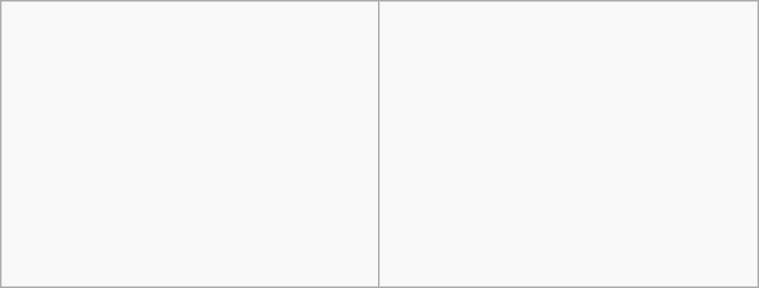<table class="wikitable" style="width: 40%; height: 12em;">
<tr>
<td></td>
<td></td>
</tr>
</table>
